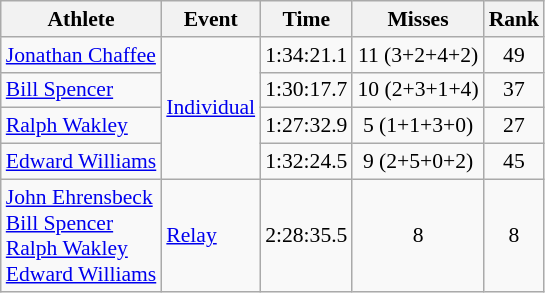<table class=wikitable style="font-size:90%; text-align:center">
<tr>
<th>Athlete</th>
<th>Event</th>
<th>Time</th>
<th>Misses</th>
<th>Rank</th>
</tr>
<tr>
<td align=left><a href='#'>Jonathan Chaffee</a></td>
<td align=left rowspan=4><a href='#'>Individual</a></td>
<td>1:34:21.1</td>
<td>11 (3+2+4+2)</td>
<td>49</td>
</tr>
<tr>
<td align=left><a href='#'>Bill Spencer</a></td>
<td>1:30:17.7</td>
<td>10 (2+3+1+4)</td>
<td>37</td>
</tr>
<tr>
<td align=left><a href='#'>Ralph Wakley</a></td>
<td>1:27:32.9</td>
<td>5 (1+1+3+0)</td>
<td>27</td>
</tr>
<tr>
<td align=left><a href='#'>Edward Williams</a></td>
<td>1:32:24.5</td>
<td>9 (2+5+0+2)</td>
<td>45</td>
</tr>
<tr>
<td align=left><a href='#'>John Ehrensbeck</a><br><a href='#'>Bill Spencer</a><br><a href='#'>Ralph Wakley</a><br><a href='#'>Edward Williams</a></td>
<td align=left><a href='#'>Relay</a></td>
<td>2:28:35.5</td>
<td>8</td>
<td>8</td>
</tr>
</table>
